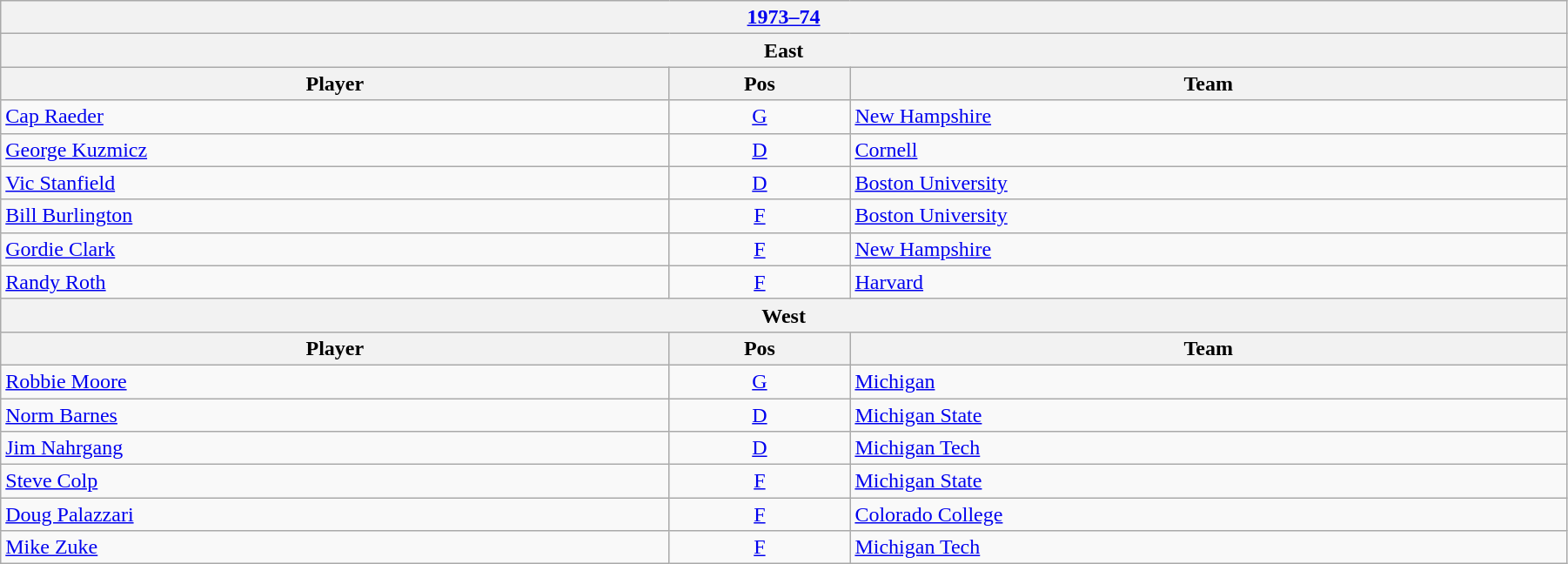<table class="wikitable" width=95%>
<tr>
<th colspan=3><a href='#'>1973–74</a></th>
</tr>
<tr>
<th colspan=3><strong>East</strong></th>
</tr>
<tr>
<th>Player</th>
<th>Pos</th>
<th>Team</th>
</tr>
<tr>
<td><a href='#'>Cap Raeder</a></td>
<td style="text-align:center;"><a href='#'>G</a></td>
<td><a href='#'>New Hampshire</a></td>
</tr>
<tr>
<td><a href='#'>George Kuzmicz</a></td>
<td style="text-align:center;"><a href='#'>D</a></td>
<td><a href='#'>Cornell</a></td>
</tr>
<tr>
<td><a href='#'>Vic Stanfield</a></td>
<td style="text-align:center;"><a href='#'>D</a></td>
<td><a href='#'>Boston University</a></td>
</tr>
<tr>
<td><a href='#'>Bill Burlington</a></td>
<td style="text-align:center;"><a href='#'>F</a></td>
<td><a href='#'>Boston University</a></td>
</tr>
<tr>
<td><a href='#'>Gordie Clark</a></td>
<td style="text-align:center;"><a href='#'>F</a></td>
<td><a href='#'>New Hampshire</a></td>
</tr>
<tr>
<td><a href='#'>Randy Roth</a></td>
<td style="text-align:center;"><a href='#'>F</a></td>
<td><a href='#'>Harvard</a></td>
</tr>
<tr>
<th colspan=3><strong>West</strong></th>
</tr>
<tr>
<th>Player</th>
<th>Pos</th>
<th>Team</th>
</tr>
<tr>
<td><a href='#'>Robbie Moore</a></td>
<td style="text-align:center;"><a href='#'>G</a></td>
<td><a href='#'>Michigan</a></td>
</tr>
<tr>
<td><a href='#'>Norm Barnes</a></td>
<td style="text-align:center;"><a href='#'>D</a></td>
<td><a href='#'>Michigan State</a></td>
</tr>
<tr>
<td><a href='#'>Jim Nahrgang</a></td>
<td style="text-align:center;"><a href='#'>D</a></td>
<td><a href='#'>Michigan Tech</a></td>
</tr>
<tr>
<td><a href='#'>Steve Colp</a></td>
<td style="text-align:center;"><a href='#'>F</a></td>
<td><a href='#'>Michigan State</a></td>
</tr>
<tr>
<td><a href='#'>Doug Palazzari</a></td>
<td style="text-align:center;"><a href='#'>F</a></td>
<td><a href='#'>Colorado College</a></td>
</tr>
<tr>
<td><a href='#'>Mike Zuke</a></td>
<td style="text-align:center;"><a href='#'>F</a></td>
<td><a href='#'>Michigan Tech</a></td>
</tr>
</table>
